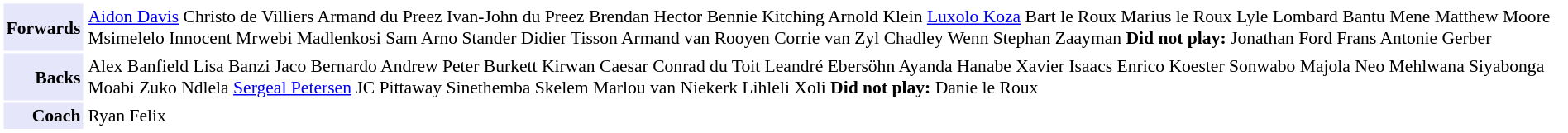<table cellpadding="2" style="border: 1px solid white; font-size:90%;">
<tr>
<td colspan="2" align="right" bgcolor="lavender"><strong>Forwards</strong></td>
<td align="left"><a href='#'>Aidon Davis</a> Christo de Villiers Armand du Preez Ivan-John du Preez Brendan Hector Bennie Kitching Arnold Klein <a href='#'>Luxolo Koza</a> Bart le Roux Marius le Roux Lyle Lombard Bantu Mene Matthew Moore Msimelelo Innocent Mrwebi Madlenkosi Sam Arno Stander Didier Tisson Armand van Rooyen Corrie van Zyl Chadley Wenn Stephan Zaayman <strong>Did not play:</strong> Jonathan Ford Frans Antonie Gerber</td>
</tr>
<tr>
<td colspan="2" align="right" bgcolor="lavender"><strong>Backs</strong></td>
<td align="left">Alex Banfield Lisa Banzi Jaco Bernardo Andrew Peter Burkett Kirwan Caesar Conrad du Toit Leandré Ebersöhn Ayanda Hanabe Xavier Isaacs Enrico Koester Sonwabo Majola Neo Mehlwana Siyabonga Moabi Zuko Ndlela <a href='#'>Sergeal Petersen</a> JC Pittaway Sinethemba Skelem Marlou van Niekerk Lihleli Xoli <strong>Did not play:</strong> Danie le Roux</td>
</tr>
<tr>
<td colspan="2" align="right" bgcolor="lavender"><strong>Coach</strong></td>
<td align="left">Ryan Felix</td>
</tr>
</table>
